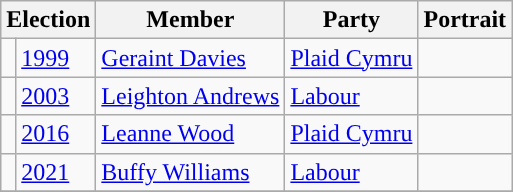<table class="wikitable">
<tr>
<th colspan="2">Election</th>
<th>Member</th>
<th>Party</th>
<th>Portrait</th>
</tr>
<tr>
<td style="background-color: "></td>
<td><a href='#'>1999</a></td>
<td><a href='#'>Geraint Davies</a></td>
<td><a href='#'>Plaid Cymru</a></td>
<td></td>
</tr>
<tr>
<td style="background-color: "></td>
<td><a href='#'>2003</a></td>
<td><a href='#'>Leighton Andrews</a></td>
<td><a href='#'>Labour</a></td>
<td></td>
</tr>
<tr>
<td style="background-color: "></td>
<td><a href='#'>2016</a></td>
<td><a href='#'>Leanne Wood</a></td>
<td><a href='#'>Plaid Cymru</a></td>
<td></td>
</tr>
<tr>
<td style="background-color: "></td>
<td><a href='#'>2021</a></td>
<td><a href='#'>Buffy Williams</a></td>
<td><a href='#'>Labour</a></td>
<td></td>
</tr>
<tr>
</tr>
</table>
